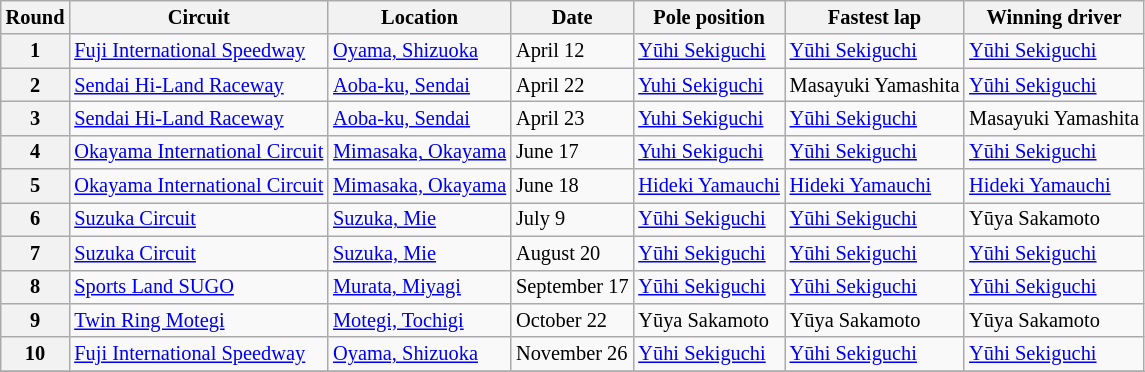<table class="wikitable" border="1" style="font-size: 85%;">
<tr>
<th>Round</th>
<th>Circuit</th>
<th>Location</th>
<th>Date</th>
<th>Pole position</th>
<th>Fastest lap</th>
<th>Winning driver</th>
</tr>
<tr>
<th>1</th>
<td><a href='#'>Fuji International Speedway</a></td>
<td><a href='#'>Oyama, Shizuoka</a></td>
<td>April 12</td>
<td> <a href='#'>Yūhi Sekiguchi</a></td>
<td> <a href='#'>Yūhi Sekiguchi</a></td>
<td> <a href='#'>Yūhi Sekiguchi</a></td>
</tr>
<tr>
<th>2</th>
<td><a href='#'>Sendai Hi-Land Raceway</a></td>
<td><a href='#'>Aoba-ku, Sendai</a></td>
<td>April 22</td>
<td> <a href='#'>Yuhi Sekiguchi</a></td>
<td> Masayuki Yamashita</td>
<td> <a href='#'>Yūhi Sekiguchi</a></td>
</tr>
<tr>
<th>3</th>
<td><a href='#'>Sendai Hi-Land Raceway</a></td>
<td><a href='#'>Aoba-ku, Sendai</a></td>
<td>April 23</td>
<td> <a href='#'>Yuhi Sekiguchi</a></td>
<td> <a href='#'>Yūhi Sekiguchi</a></td>
<td> Masayuki Yamashita</td>
</tr>
<tr>
<th>4</th>
<td><a href='#'>Okayama International Circuit</a></td>
<td><a href='#'>Mimasaka, Okayama</a></td>
<td>June 17</td>
<td> <a href='#'>Yuhi Sekiguchi</a></td>
<td> <a href='#'>Yūhi Sekiguchi</a></td>
<td> <a href='#'>Yūhi Sekiguchi</a></td>
</tr>
<tr>
<th>5</th>
<td><a href='#'>Okayama International Circuit</a></td>
<td><a href='#'>Mimasaka, Okayama</a></td>
<td>June 18</td>
<td> <a href='#'>Hideki Yamauchi</a></td>
<td> <a href='#'>Hideki Yamauchi</a></td>
<td> <a href='#'>Hideki Yamauchi</a></td>
</tr>
<tr>
<th>6</th>
<td><a href='#'>Suzuka Circuit</a></td>
<td><a href='#'>Suzuka, Mie</a></td>
<td>July 9</td>
<td> <a href='#'>Yūhi Sekiguchi</a></td>
<td> <a href='#'>Yūhi Sekiguchi</a></td>
<td> Yūya Sakamoto</td>
</tr>
<tr>
<th>7</th>
<td><a href='#'>Suzuka Circuit</a></td>
<td><a href='#'>Suzuka, Mie</a></td>
<td>August 20</td>
<td> <a href='#'>Yūhi Sekiguchi</a></td>
<td> <a href='#'>Yūhi Sekiguchi</a></td>
<td> <a href='#'>Yūhi Sekiguchi</a></td>
</tr>
<tr>
<th>8</th>
<td><a href='#'>Sports Land SUGO</a></td>
<td><a href='#'>Murata, Miyagi</a></td>
<td>September 17</td>
<td> <a href='#'>Yūhi Sekiguchi</a></td>
<td> <a href='#'>Yūhi Sekiguchi</a></td>
<td> <a href='#'>Yūhi Sekiguchi</a></td>
</tr>
<tr>
<th>9</th>
<td><a href='#'>Twin Ring Motegi</a></td>
<td><a href='#'>Motegi, Tochigi</a></td>
<td>October 22</td>
<td> Yūya Sakamoto</td>
<td> Yūya Sakamoto</td>
<td> Yūya Sakamoto</td>
</tr>
<tr>
<th>10</th>
<td><a href='#'>Fuji International Speedway</a></td>
<td><a href='#'>Oyama, Shizuoka</a></td>
<td>November 26</td>
<td> <a href='#'>Yūhi Sekiguchi</a></td>
<td> <a href='#'>Yūhi Sekiguchi</a></td>
<td> <a href='#'>Yūhi Sekiguchi</a></td>
</tr>
<tr>
</tr>
</table>
